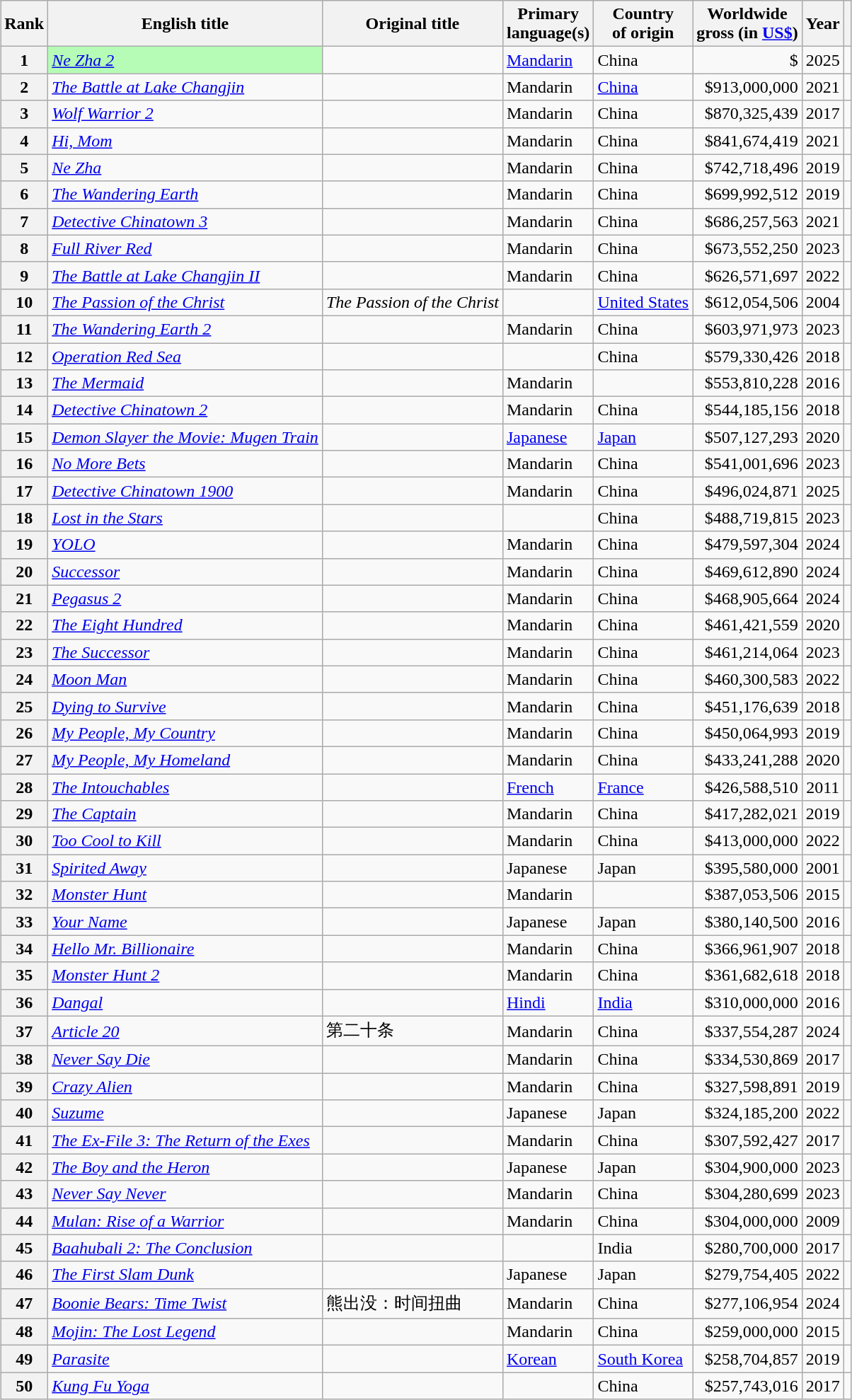<table class="wikitable sortable" style="margin:auto;">
<tr>
<th>Rank</th>
<th>English title</th>
<th>Original title</th>
<th>Primary<br>language(s)</th>
<th>Country<br>of origin</th>
<th>Worldwide<br>gross (in <a href='#'>US$</a>)</th>
<th>Year</th>
<th scope="col" class="unsortable"></th>
</tr>
<tr>
<th>1</th>
<td style="background:#b6fcb6;"><em><a href='#'>Ne Zha 2</a></em> </td>
<td></td>
<td><a href='#'>Mandarin</a></td>
<td>China</td>
<td style="text-align:right;">$</td>
<td style="text-align:center;">2025</td>
<td></td>
</tr>
<tr>
<th>2</th>
<td><em><a href='#'>The Battle at Lake Changjin</a></em></td>
<td></td>
<td>Mandarin</td>
<td><a href='#'>China</a></td>
<td style="text-align:right;">$913,000,000</td>
<td style="text-align:center;">2021</td>
<td></td>
</tr>
<tr>
<th>3</th>
<td><em><a href='#'>Wolf Warrior 2</a></em></td>
<td></td>
<td>Mandarin</td>
<td>China</td>
<td style="text-align:right;">$870,325,439</td>
<td style="text-align:center;">2017</td>
<td></td>
</tr>
<tr>
<th>4</th>
<td><em><a href='#'>Hi, Mom</a></em></td>
<td></td>
<td>Mandarin</td>
<td>China</td>
<td style="text-align:right;">$841,674,419</td>
<td style="text-align:center;">2021</td>
<td></td>
</tr>
<tr>
<th>5</th>
<td><em><a href='#'>Ne Zha</a></em></td>
<td></td>
<td>Mandarin</td>
<td>China</td>
<td style="text-align:right;">$742,718,496</td>
<td style="text-align:center;">2019</td>
<td></td>
</tr>
<tr>
<th>6</th>
<td><em><a href='#'>The Wandering Earth</a></em></td>
<td></td>
<td>Mandarin</td>
<td>China</td>
<td style="text-align:right;">$699,992,512</td>
<td style="text-align:center;">2019</td>
<td></td>
</tr>
<tr>
<th>7</th>
<td><em><a href='#'>Detective Chinatown 3</a></em></td>
<td></td>
<td>Mandarin</td>
<td>China</td>
<td style="text-align:right;">$686,257,563</td>
<td style="text-align:center;">2021</td>
<td></td>
</tr>
<tr>
<th>8</th>
<td><em><a href='#'>Full River Red</a></em></td>
<td></td>
<td>Mandarin</td>
<td>China</td>
<td style="text-align:right;">$673,552,250</td>
<td style="text-align:center;">2023</td>
<td></td>
</tr>
<tr>
<th>9</th>
<td><em><a href='#'>The Battle at Lake Changjin II</a></em></td>
<td></td>
<td>Mandarin</td>
<td>China</td>
<td style="text-align:right;">$626,571,697</td>
<td style="text-align:center;">2022</td>
<td></td>
</tr>
<tr>
<th>10</th>
<td><em><a href='#'>The Passion of the Christ</a></em></td>
<td><em>The Passion of the Christ</em></td>
<td></td>
<td><a href='#'>United States</a></td>
<td style="text-align:right;">$612,054,506</td>
<td style="text-align:center;">2004</td>
<td></td>
</tr>
<tr>
<th>11</th>
<td><em><a href='#'>The Wandering Earth 2</a></em></td>
<td></td>
<td>Mandarin</td>
<td>China</td>
<td style="text-align:right;">$603,971,973</td>
<td style="text-align:center;">2023</td>
<td></td>
</tr>
<tr>
<th>12</th>
<td><em><a href='#'>Operation Red Sea</a></em></td>
<td></td>
<td></td>
<td>China</td>
<td style="text-align:right;">$579,330,426</td>
<td style="text-align:center;">2018</td>
<td></td>
</tr>
<tr>
<th>13</th>
<td><em><a href='#'>The Mermaid</a></em></td>
<td></td>
<td>Mandarin</td>
<td></td>
<td style="text-align:right;">$553,810,228</td>
<td style="text-align:center;">2016</td>
<td></td>
</tr>
<tr>
<th>14</th>
<td><em><a href='#'>Detective Chinatown 2</a></em></td>
<td></td>
<td>Mandarin</td>
<td>China</td>
<td style="text-align:right;">$544,185,156</td>
<td style="text-align:center;">2018</td>
<td></td>
</tr>
<tr>
<th>15</th>
<td><em><a href='#'>Demon Slayer the Movie: Mugen Train</a></em></td>
<td></td>
<td><a href='#'>Japanese</a></td>
<td><a href='#'>Japan</a></td>
<td style="text-align:right;">$507,127,293</td>
<td style="text-align:center;">2020</td>
<td></td>
</tr>
<tr>
<th>16</th>
<td><em><a href='#'>No More Bets</a></em></td>
<td></td>
<td>Mandarin</td>
<td>China</td>
<td style="text-align:right;">$541,001,696</td>
<td style="text-align:center;">2023</td>
<td></td>
</tr>
<tr>
<th>17</th>
<td><em><a href='#'>Detective Chinatown 1900</a></em></td>
<td></td>
<td>Mandarin</td>
<td>China</td>
<td style="text-align:right;">$496,024,871</td>
<td style="text-align:center;">2025</td>
<td></td>
</tr>
<tr>
<th>18</th>
<td><em><a href='#'>Lost in the Stars</a></em></td>
<td></td>
<td></td>
<td>China</td>
<td style="text-align:right;">$488,719,815</td>
<td style="text-align:center;">2023</td>
<td></td>
</tr>
<tr>
<th>19</th>
<td><em><a href='#'>YOLO</a></em></td>
<td></td>
<td>Mandarin</td>
<td>China</td>
<td style="text-align:right;">$479,597,304</td>
<td style="text-align:center;">2024</td>
<td></td>
</tr>
<tr>
<th>20</th>
<td><em><a href='#'>Successor</a></em></td>
<td><em></em></td>
<td>Mandarin</td>
<td>China</td>
<td style="text-align:right;">$469,612,890</td>
<td style="text-align:center;">2024</td>
<td></td>
</tr>
<tr>
<th>21</th>
<td><em><a href='#'>Pegasus 2</a></em></td>
<td><em></em></td>
<td>Mandarin</td>
<td>China</td>
<td style="text-align:right;">$468,905,664</td>
<td style="text-align:center;">2024</td>
<td></td>
</tr>
<tr>
<th>22</th>
<td><em><a href='#'>The Eight Hundred</a></em></td>
<td></td>
<td>Mandarin</td>
<td>China</td>
<td style="text-align:right;">$461,421,559</td>
<td style="text-align:center;">2020</td>
<td></td>
</tr>
<tr>
<th>23</th>
<td><em><a href='#'>The Successor</a></em></td>
<td></td>
<td>Mandarin</td>
<td>China</td>
<td style="text-align:right;">$461,214,064</td>
<td style="text-align:center;">2023</td>
<td></td>
</tr>
<tr>
<th>24</th>
<td><em><a href='#'>Moon Man</a></em></td>
<td></td>
<td>Mandarin</td>
<td>China</td>
<td style="text-align:right;">$460,300,583</td>
<td style="text-align:center;">2022</td>
<td></td>
</tr>
<tr>
<th>25</th>
<td><em><a href='#'>Dying to Survive</a></em></td>
<td></td>
<td>Mandarin</td>
<td>China</td>
<td style="text-align:right;">$451,176,639</td>
<td style="text-align:center;">2018</td>
<td></td>
</tr>
<tr>
<th>26</th>
<td><em><a href='#'>My People, My Country</a></em></td>
<td></td>
<td>Mandarin</td>
<td>China</td>
<td style="text-align:right;">$450,064,993</td>
<td style="text-align:center;">2019</td>
<td></td>
</tr>
<tr>
<th>27</th>
<td><em><a href='#'>My People, My Homeland</a></em></td>
<td></td>
<td>Mandarin</td>
<td>China</td>
<td style="text-align:right;">$433,241,288</td>
<td style="text-align:center;">2020</td>
<td></td>
</tr>
<tr>
<th>28</th>
<td><em><a href='#'>The Intouchables</a></em></td>
<td><em></em></td>
<td><a href='#'>French</a></td>
<td><a href='#'>France</a></td>
<td style="text-align:right;">$426,588,510</td>
<td style="text-align:center;">2011</td>
<td></td>
</tr>
<tr>
<th>29</th>
<td><em><a href='#'>The Captain</a></em></td>
<td></td>
<td>Mandarin</td>
<td>China</td>
<td style="text-align:right;">$417,282,021</td>
<td style="text-align:center;">2019</td>
<td></td>
</tr>
<tr>
<th>30</th>
<td><em><a href='#'>Too Cool to Kill</a></em></td>
<td></td>
<td>Mandarin</td>
<td>China</td>
<td style="text-align:right;">$413,000,000</td>
<td style="text-align:center;">2022</td>
<td></td>
</tr>
<tr>
<th>31</th>
<td><em><a href='#'>Spirited Away</a></em></td>
<td></td>
<td>Japanese</td>
<td>Japan</td>
<td style="text-align:right;">$395,580,000</td>
<td style="text-align:center;">2001</td>
<td></td>
</tr>
<tr>
<th>32</th>
<td><em><a href='#'>Monster Hunt</a></em></td>
<td></td>
<td>Mandarin</td>
<td></td>
<td style="text-align:right;">$387,053,506</td>
<td style="text-align:center;">2015</td>
<td></td>
</tr>
<tr>
<th>33</th>
<td><em><a href='#'>Your Name</a></em></td>
<td></td>
<td>Japanese</td>
<td>Japan</td>
<td style="text-align:right;">$380,140,500</td>
<td style="text-align:center;">2016</td>
<td></td>
</tr>
<tr>
<th>34</th>
<td><em><a href='#'>Hello Mr. Billionaire</a></em></td>
<td></td>
<td>Mandarin</td>
<td>China</td>
<td style="text-align:right;">$366,961,907</td>
<td style="text-align:center;">2018</td>
<td></td>
</tr>
<tr>
<th>35</th>
<td><em><a href='#'>Monster Hunt 2</a></em></td>
<td></td>
<td>Mandarin</td>
<td>China</td>
<td style="text-align:right;">$361,682,618</td>
<td style="text-align:center;">2018</td>
<td></td>
</tr>
<tr>
<th>36</th>
<td><em><a href='#'>Dangal</a></em></td>
<td></td>
<td><a href='#'>Hindi</a></td>
<td><a href='#'>India</a></td>
<td style="text-align:right;">$310,000,000</td>
<td style="text-align:center;">2016</td>
<td></td>
</tr>
<tr>
<th>37</th>
<td><em><a href='#'>Article 20</a></em></td>
<td>第二十条</td>
<td>Mandarin</td>
<td>China</td>
<td style="text-align:right;">$337,554,287</td>
<td style="text-align:center;">2024</td>
<td></td>
</tr>
<tr>
<th>38</th>
<td><em><a href='#'>Never Say Die</a></em></td>
<td></td>
<td>Mandarin</td>
<td>China</td>
<td style="text-align:right;">$334,530,869</td>
<td style="text-align:center;">2017</td>
<td></td>
</tr>
<tr>
<th>39</th>
<td><em><a href='#'>Crazy Alien</a></em></td>
<td></td>
<td>Mandarin</td>
<td>China</td>
<td style="text-align:right;">$327,598,891</td>
<td style="text-align:center;">2019</td>
<td></td>
</tr>
<tr>
<th>40</th>
<td><em><a href='#'>Suzume</a></em></td>
<td></td>
<td>Japanese</td>
<td>Japan</td>
<td style="text-align:right;">$324,185,200</td>
<td style="text-align:center;">2022</td>
<td></td>
</tr>
<tr>
<th>41</th>
<td><em><a href='#'>The Ex-File 3: The Return of the Exes</a></em></td>
<td></td>
<td>Mandarin</td>
<td>China</td>
<td style="text-align:right;">$307,592,427</td>
<td style="text-align:center;">2017</td>
<td></td>
</tr>
<tr>
<th>42</th>
<td><em><a href='#'>The Boy and the Heron</a></em></td>
<td><em></em></td>
<td>Japanese</td>
<td>Japan</td>
<td style="text-align:right;">$304,900,000</td>
<td style="text-align:center;">2023</td>
<td></td>
</tr>
<tr>
<th>43</th>
<td><em><a href='#'>Never Say Never</a></em></td>
<td><em></em></td>
<td>Mandarin</td>
<td>China</td>
<td style="text-align:right;">$304,280,699</td>
<td style="text-align:center;">2023</td>
<td></td>
</tr>
<tr>
<th>44</th>
<td><em><a href='#'>Mulan: Rise of a Warrior</a></em></td>
<td></td>
<td>Mandarin</td>
<td>China</td>
<td style="text-align:right;">$304,000,000</td>
<td style="text-align:center;">2009</td>
<td></td>
</tr>
<tr>
<th>45</th>
<td><em><a href='#'>Baahubali 2: The Conclusion</a></em></td>
<td></td>
<td></td>
<td>India</td>
<td style="text-align:right;">$280,700,000</td>
<td style="text-align:center;">2017</td>
<td></td>
</tr>
<tr>
<th>46</th>
<td><em><a href='#'>The First Slam Dunk</a></em></td>
<td></td>
<td>Japanese</td>
<td>Japan</td>
<td style="text-align:right;">$279,754,405</td>
<td style="text-align:center;">2022</td>
<td></td>
</tr>
<tr>
<th>47</th>
<td><em><a href='#'>Boonie Bears: Time Twist</a></em></td>
<td>熊出没：时间扭曲</td>
<td>Mandarin</td>
<td>China</td>
<td style="text-align:right;">$277,106,954</td>
<td style="text-align:center;">2024</td>
<td></td>
</tr>
<tr>
<th>48</th>
<td><em><a href='#'>Mojin: The Lost Legend</a></em></td>
<td></td>
<td>Mandarin</td>
<td>China</td>
<td style="text-align:right;">$259,000,000</td>
<td style="text-align:center;">2015</td>
<td></td>
</tr>
<tr>
<th>49</th>
<td><em><a href='#'>Parasite</a></em></td>
<td></td>
<td><a href='#'>Korean</a></td>
<td><a href='#'>South Korea</a></td>
<td style="text-align:right;">$258,704,857</td>
<td style="text-align:center;">2019</td>
<td></td>
</tr>
<tr>
<th>50</th>
<td><em><a href='#'>Kung Fu Yoga</a></em></td>
<td></td>
<td></td>
<td>China</td>
<td style="text-align:right;">$257,743,016</td>
<td style="text-align:center;">2017</td>
<td></td>
</tr>
</table>
